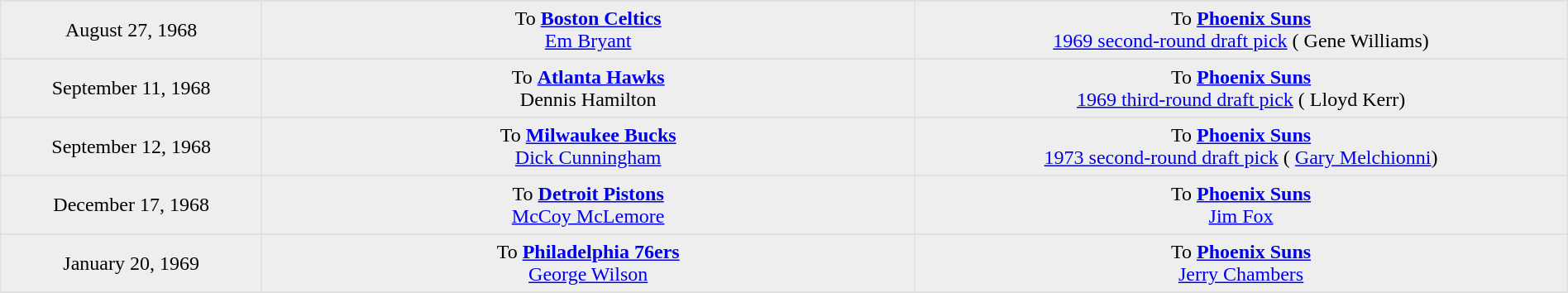<table border=1 style="border-collapse:collapse; text-align: center; width: 100%" bordercolor="#DFDFDF"  cellpadding="5">
<tr>
</tr>
<tr bgcolor="eeeeee">
<td style="width:12%">August 27, 1968</td>
<td style="width:30%" valign="top">To <strong><a href='#'>Boston Celtics</a></strong><br> <a href='#'>Em Bryant</a></td>
<td style="width:30%" valign="top">To <strong><a href='#'>Phoenix Suns</a></strong><br><a href='#'>1969 second-round draft pick</a> ( Gene Williams)</td>
</tr>
<tr>
</tr>
<tr bgcolor="eeeeee">
<td style="width:12%">September 11, 1968</td>
<td style="width:30%" valign="top">To <strong><a href='#'>Atlanta Hawks</a></strong><br> Dennis Hamilton</td>
<td style="width:30%" valign="top">To <strong><a href='#'>Phoenix Suns</a></strong><br><a href='#'>1969 third-round draft pick</a> ( Lloyd Kerr)</td>
</tr>
<tr>
</tr>
<tr bgcolor="eeeeee">
<td style="width:12%">September 12, 1968</td>
<td style="width:30%" valign="top">To <strong><a href='#'>Milwaukee Bucks</a></strong><br> <a href='#'>Dick Cunningham</a></td>
<td style="width:30%" valign="top">To <strong><a href='#'>Phoenix Suns</a></strong><br><a href='#'>1973 second-round draft pick</a> ( <a href='#'>Gary Melchionni</a>)</td>
</tr>
<tr>
</tr>
<tr bgcolor="eeeeee">
<td style="width:12%">December 17, 1968</td>
<td style="width:30%" valign="top">To <strong><a href='#'>Detroit Pistons</a></strong><br> <a href='#'>McCoy McLemore</a></td>
<td style="width:30%" valign="top">To <strong><a href='#'>Phoenix Suns</a></strong><br> <a href='#'>Jim Fox</a></td>
</tr>
<tr>
</tr>
<tr bgcolor="eeeeee">
<td style="width:12%">January 20, 1969</td>
<td style="width:30%" valign="top">To <strong><a href='#'>Philadelphia 76ers</a></strong><br> <a href='#'>George Wilson</a></td>
<td style="width:30%" valign="top">To <strong><a href='#'>Phoenix Suns</a></strong><br> <a href='#'>Jerry Chambers</a></td>
</tr>
<tr>
</tr>
</table>
